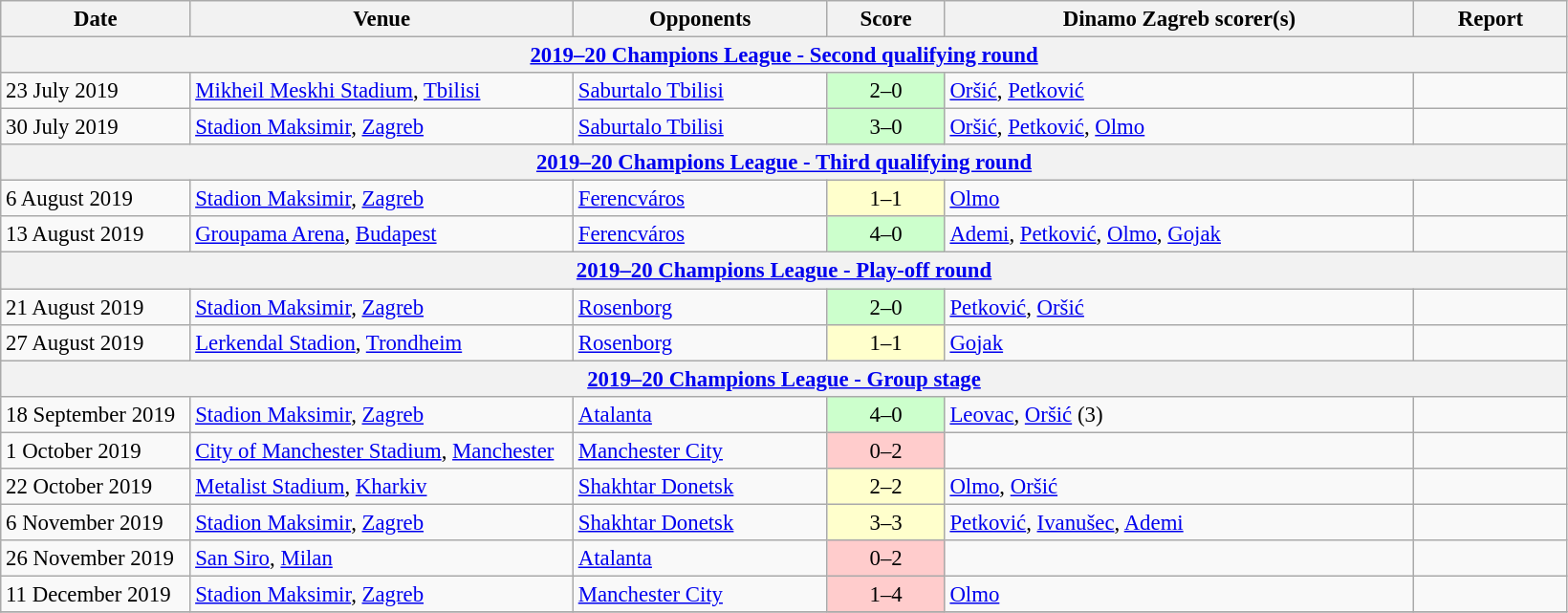<table class="wikitable" style="font-size:95%;">
<tr>
<th width=125>Date</th>
<th width=260>Venue</th>
<th width=170>Opponents</th>
<th width= 75>Score</th>
<th width=320>Dinamo Zagreb scorer(s)</th>
<th width=100>Report</th>
</tr>
<tr>
<th colspan=7><a href='#'>2019–20 Champions League - Second qualifying round</a></th>
</tr>
<tr>
<td>23 July 2019</td>
<td><a href='#'>Mikheil Meskhi Stadium</a>, <a href='#'>Tbilisi</a></td>
<td> <a href='#'>Saburtalo Tbilisi</a></td>
<td align=center bgcolor=#CCFFCC>2–0</td>
<td><a href='#'>Oršić</a>, <a href='#'>Petković</a></td>
<td></td>
</tr>
<tr>
<td>30 July 2019</td>
<td><a href='#'>Stadion Maksimir</a>, <a href='#'>Zagreb</a></td>
<td> <a href='#'>Saburtalo Tbilisi</a></td>
<td align=center bgcolor=#CCFFCC>3–0</td>
<td><a href='#'>Oršić</a>, <a href='#'>Petković</a>, <a href='#'>Olmo</a></td>
<td></td>
</tr>
<tr>
<th colspan=7><a href='#'>2019–20 Champions League - Third qualifying round</a></th>
</tr>
<tr>
<td>6 August 2019</td>
<td><a href='#'>Stadion Maksimir</a>, <a href='#'>Zagreb</a></td>
<td> <a href='#'>Ferencváros</a></td>
<td align=center bgcolor=#FFFFCC>1–1</td>
<td><a href='#'>Olmo</a></td>
<td></td>
</tr>
<tr>
<td>13 August 2019</td>
<td><a href='#'>Groupama Arena</a>, <a href='#'>Budapest</a></td>
<td> <a href='#'>Ferencváros</a></td>
<td align=center bgcolor=#CCFFCC>4–0</td>
<td><a href='#'>Ademi</a>, <a href='#'>Petković</a>, <a href='#'>Olmo</a>, <a href='#'>Gojak</a></td>
<td></td>
</tr>
<tr>
<th colspan=7><a href='#'>2019–20 Champions League - Play-off round</a></th>
</tr>
<tr>
<td>21 August 2019</td>
<td><a href='#'>Stadion Maksimir</a>, <a href='#'>Zagreb</a></td>
<td> <a href='#'>Rosenborg</a></td>
<td align=center bgcolor=#CCFFCC>2–0</td>
<td><a href='#'>Petković</a>, <a href='#'>Oršić</a></td>
<td></td>
</tr>
<tr>
<td>27 August 2019</td>
<td><a href='#'>Lerkendal Stadion</a>, <a href='#'>Trondheim</a></td>
<td> <a href='#'>Rosenborg</a></td>
<td align=center bgcolor=#FFFFCC>1–1</td>
<td><a href='#'>Gojak</a></td>
<td></td>
</tr>
<tr>
<th colspan=7><a href='#'>2019–20 Champions League - Group stage</a></th>
</tr>
<tr>
<td>18 September 2019</td>
<td><a href='#'>Stadion Maksimir</a>, <a href='#'>Zagreb</a></td>
<td> <a href='#'> Atalanta</a></td>
<td align=center bgcolor=#CCFFCC>4–0</td>
<td><a href='#'>Leovac</a>, <a href='#'>Oršić</a> (3)</td>
<td></td>
</tr>
<tr>
<td>1 October 2019</td>
<td><a href='#'>City of Manchester Stadium</a>, <a href='#'>Manchester</a></td>
<td> <a href='#'>Manchester City</a></td>
<td align=center bgcolor=#FFCCCC>0–2</td>
<td></td>
<td></td>
</tr>
<tr>
<td>22 October 2019</td>
<td><a href='#'>Metalist Stadium</a>, <a href='#'>Kharkiv</a></td>
<td> <a href='#'>Shakhtar Donetsk</a></td>
<td align=center bgcolor=#FFFFCC>2–2</td>
<td><a href='#'>Olmo</a>, <a href='#'>Oršić</a></td>
<td></td>
</tr>
<tr>
<td>6 November 2019</td>
<td><a href='#'>Stadion Maksimir</a>, <a href='#'>Zagreb</a></td>
<td> <a href='#'>Shakhtar Donetsk</a></td>
<td align=center bgcolor=#FFFFCC>3–3</td>
<td><a href='#'>Petković</a>, <a href='#'>Ivanušec</a>, <a href='#'>Ademi</a></td>
<td></td>
</tr>
<tr>
<td>26 November 2019</td>
<td><a href='#'>San Siro</a>, <a href='#'>Milan</a></td>
<td> <a href='#'> Atalanta</a></td>
<td align=center bgcolor=#FFCCCC>0–2</td>
<td></td>
<td></td>
</tr>
<tr>
<td>11 December 2019</td>
<td><a href='#'>Stadion Maksimir</a>, <a href='#'>Zagreb</a></td>
<td> <a href='#'>Manchester City</a></td>
<td align=center bgcolor=#FFCCCC>1–4</td>
<td><a href='#'>Olmo</a></td>
<td></td>
</tr>
<tr>
</tr>
</table>
